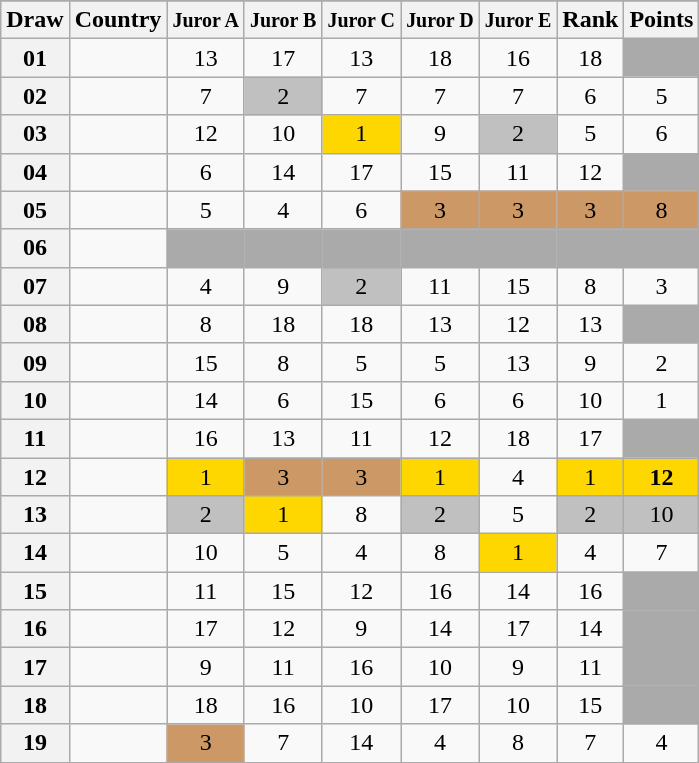<table class="sortable wikitable collapsible plainrowheaders" style="text-align:center;">
<tr>
</tr>
<tr>
<th scope="col">Draw</th>
<th scope="col">Country</th>
<th scope="col"><small>Juror A</small></th>
<th scope="col"><small>Juror B</small></th>
<th scope="col"><small>Juror C</small></th>
<th scope="col"><small>Juror D</small></th>
<th scope="col"><small>Juror E</small></th>
<th scope="col">Rank</th>
<th scope="col">Points</th>
</tr>
<tr>
<th scope="row" style="text-align:center;">01</th>
<td style="text-align:left;"></td>
<td>13</td>
<td>17</td>
<td>13</td>
<td>18</td>
<td>16</td>
<td>18</td>
<td style="background:#AAAAAA;"></td>
</tr>
<tr>
<th scope="row" style="text-align:center;">02</th>
<td style="text-align:left;"></td>
<td>7</td>
<td style="background:silver;">2</td>
<td>7</td>
<td>7</td>
<td>7</td>
<td>6</td>
<td>5</td>
</tr>
<tr>
<th scope="row" style="text-align:center;">03</th>
<td style="text-align:left;"></td>
<td>12</td>
<td>10</td>
<td style="background:gold;">1</td>
<td>9</td>
<td style="background:silver;">2</td>
<td>5</td>
<td>6</td>
</tr>
<tr>
<th scope="row" style="text-align:center;">04</th>
<td style="text-align:left;"></td>
<td>6</td>
<td>14</td>
<td>17</td>
<td>15</td>
<td>11</td>
<td>12</td>
<td style="background:#AAAAAA;"></td>
</tr>
<tr>
<th scope="row" style="text-align:center;">05</th>
<td style="text-align:left;"></td>
<td>5</td>
<td>4</td>
<td>6</td>
<td style="background:#CC9966;">3</td>
<td style="background:#CC9966;">3</td>
<td style="background:#CC9966;">3</td>
<td style="background:#CC9966;">8</td>
</tr>
<tr class="sortbottom">
<th scope="row" style="text-align:center;">06</th>
<td style="text-align:left;"></td>
<td style="background:#AAAAAA;"></td>
<td style="background:#AAAAAA;"></td>
<td style="background:#AAAAAA;"></td>
<td style="background:#AAAAAA;"></td>
<td style="background:#AAAAAA;"></td>
<td style="background:#AAAAAA;"></td>
<td style="background:#AAAAAA;"></td>
</tr>
<tr>
<th scope="row" style="text-align:center;">07</th>
<td style="text-align:left;"></td>
<td>4</td>
<td>9</td>
<td style="background:silver;">2</td>
<td>11</td>
<td>15</td>
<td>8</td>
<td>3</td>
</tr>
<tr>
<th scope="row" style="text-align:center;">08</th>
<td style="text-align:left;"></td>
<td>8</td>
<td>18</td>
<td>18</td>
<td>13</td>
<td>12</td>
<td>13</td>
<td style="background:#AAAAAA;"></td>
</tr>
<tr>
<th scope="row" style="text-align:center;">09</th>
<td style="text-align:left;"></td>
<td>15</td>
<td>8</td>
<td>5</td>
<td>5</td>
<td>13</td>
<td>9</td>
<td>2</td>
</tr>
<tr>
<th scope="row" style="text-align:center;">10</th>
<td style="text-align:left;"></td>
<td>14</td>
<td>6</td>
<td>15</td>
<td>6</td>
<td>6</td>
<td>10</td>
<td>1</td>
</tr>
<tr>
<th scope="row" style="text-align:center;">11</th>
<td style="text-align:left;"></td>
<td>16</td>
<td>13</td>
<td>11</td>
<td>12</td>
<td>18</td>
<td>17</td>
<td style="background:#AAAAAA;"></td>
</tr>
<tr>
<th scope="row" style="text-align:center;">12</th>
<td style="text-align:left;"></td>
<td style="background:gold;">1</td>
<td style="background:#CC9966;">3</td>
<td style="background:#CC9966;">3</td>
<td style="background:gold;">1</td>
<td>4</td>
<td style="background:gold;">1</td>
<td style="background:gold;"><strong>12</strong></td>
</tr>
<tr>
<th scope="row" style="text-align:center;">13</th>
<td style="text-align:left;"></td>
<td style="background:silver;">2</td>
<td style="background:gold;">1</td>
<td>8</td>
<td style="background:silver;">2</td>
<td>5</td>
<td style="background:silver;">2</td>
<td style="background:silver;">10</td>
</tr>
<tr>
<th scope="row" style="text-align:center;">14</th>
<td style="text-align:left;"></td>
<td>10</td>
<td>5</td>
<td>4</td>
<td>8</td>
<td style="background:gold;">1</td>
<td>4</td>
<td>7</td>
</tr>
<tr>
<th scope="row" style="text-align:center;">15</th>
<td style="text-align:left;"></td>
<td>11</td>
<td>15</td>
<td>12</td>
<td>16</td>
<td>14</td>
<td>16</td>
<td style="background:#AAAAAA;"></td>
</tr>
<tr>
<th scope="row" style="text-align:center;">16</th>
<td style="text-align:left;"></td>
<td>17</td>
<td>12</td>
<td>9</td>
<td>14</td>
<td>17</td>
<td>14</td>
<td style="background:#AAAAAA;"></td>
</tr>
<tr>
<th scope="row" style="text-align:center;">17</th>
<td style="text-align:left;"></td>
<td>9</td>
<td>11</td>
<td>16</td>
<td>10</td>
<td>9</td>
<td>11</td>
<td style="background:#AAAAAA;"></td>
</tr>
<tr>
<th scope="row" style="text-align:center;">18</th>
<td style="text-align:left;"></td>
<td>18</td>
<td>16</td>
<td>10</td>
<td>17</td>
<td>10</td>
<td>15</td>
<td style="background:#AAAAAA;"></td>
</tr>
<tr>
<th scope="row" style="text-align:center;">19</th>
<td style="text-align:left;"></td>
<td style="background:#CC9966;">3</td>
<td>7</td>
<td>14</td>
<td>4</td>
<td>8</td>
<td>7</td>
<td>4</td>
</tr>
</table>
